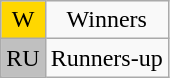<table class="wikitable" style="text-align:center">
<tr>
<td style=background:gold>W</td>
<td>Winners</td>
</tr>
<tr>
<td style=background:silver>RU</td>
<td>Runners-up</td>
</tr>
</table>
